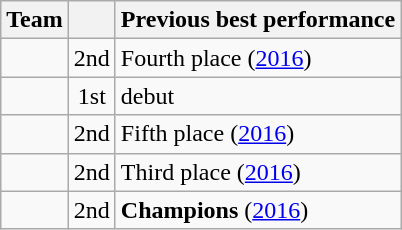<table class="wikitable sortable">
<tr>
<th>Team</th>
<th data-sort-type="number"></th>
<th>Previous best performance</th>
</tr>
<tr>
<td></td>
<td style="text-align:center">2nd</td>
<td>Fourth place (<a href='#'>2016</a>)</td>
</tr>
<tr>
<td></td>
<td style="text-align:center">1st</td>
<td>debut</td>
</tr>
<tr>
<td></td>
<td style="text-align:center">2nd</td>
<td>Fifth place (<a href='#'>2016</a>)</td>
</tr>
<tr>
<td></td>
<td style="text-align:center">2nd</td>
<td>Third place (<a href='#'>2016</a>)</td>
</tr>
<tr>
<td></td>
<td style="text-align:center">2nd</td>
<td><strong>Champions</strong> (<a href='#'>2016</a>)</td>
</tr>
</table>
